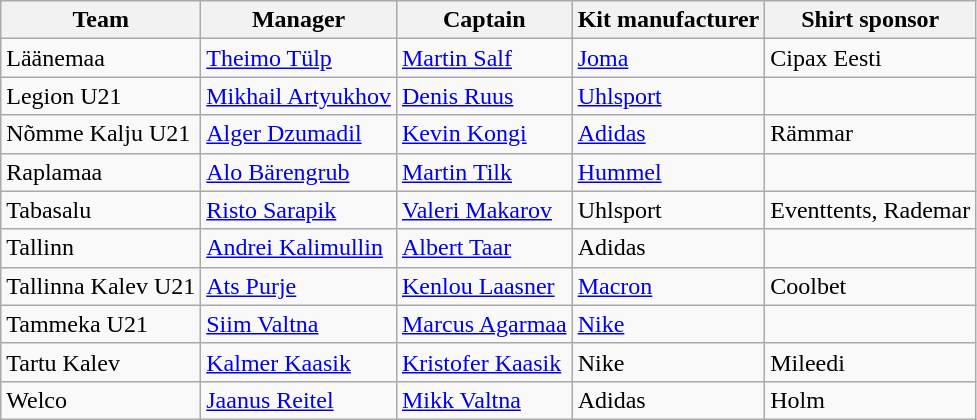<table class="wikitable sortable">
<tr>
<th>Team</th>
<th>Manager</th>
<th>Captain</th>
<th>Kit manufacturer</th>
<th>Shirt sponsor</th>
</tr>
<tr>
<td>Läänemaa</td>
<td> <a href='#'>Theimo Tülp</a></td>
<td> <a href='#'>Martin Salf</a></td>
<td><a href='#'>Joma</a></td>
<td>Cipax Eesti</td>
</tr>
<tr>
<td>Legion U21</td>
<td> <a href='#'>Mikhail Artyukhov</a></td>
<td> <a href='#'>Denis Ruus</a></td>
<td><a href='#'>Uhlsport</a></td>
<td></td>
</tr>
<tr>
<td>Nõmme Kalju U21</td>
<td> <a href='#'>Alger Dzumadil</a></td>
<td> <a href='#'>Kevin Kongi</a></td>
<td><a href='#'>Adidas</a></td>
<td>Rämmar</td>
</tr>
<tr>
<td>Raplamaa</td>
<td> <a href='#'>Alo Bärengrub</a></td>
<td> <a href='#'>Martin Tilk</a></td>
<td><a href='#'>Hummel</a></td>
<td></td>
</tr>
<tr>
<td>Tabasalu</td>
<td> <a href='#'>Risto Sarapik</a></td>
<td> <a href='#'>Valeri Makarov</a></td>
<td>Uhlsport</td>
<td>Eventtents, Rademar</td>
</tr>
<tr>
<td>Tallinn</td>
<td> <a href='#'>Andrei Kalimullin</a></td>
<td> <a href='#'>Albert Taar</a></td>
<td>Adidas</td>
<td></td>
</tr>
<tr>
<td>Tallinna Kalev U21</td>
<td> <a href='#'>Ats Purje</a></td>
<td> <a href='#'>Kenlou Laasner</a></td>
<td><a href='#'>Macron</a></td>
<td>Coolbet</td>
</tr>
<tr>
<td>Tammeka U21</td>
<td> <a href='#'>Siim Valtna</a></td>
<td> <a href='#'>Marcus Agarmaa</a></td>
<td><a href='#'>Nike</a></td>
<td></td>
</tr>
<tr>
<td>Tartu Kalev</td>
<td> <a href='#'>Kalmer Kaasik</a></td>
<td> <a href='#'>Kristofer Kaasik</a></td>
<td>Nike</td>
<td>Mileedi</td>
</tr>
<tr>
<td>Welco</td>
<td> <a href='#'>Jaanus Reitel</a></td>
<td> <a href='#'>Mikk Valtna</a></td>
<td>Adidas</td>
<td>Holm</td>
</tr>
</table>
